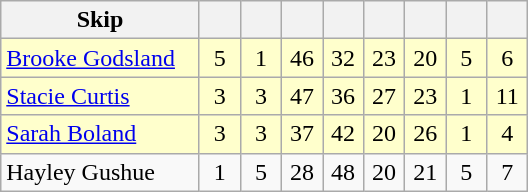<table class=wikitable style="text-align: center;">
<tr>
<th width=125>Skip</th>
<th width=20></th>
<th width=20></th>
<th width=20></th>
<th width=20></th>
<th width=20></th>
<th width=20></th>
<th width=20></th>
<th width=20></th>
</tr>
<tr bgcolor=#ffffcc>
<td style="text-align: left;"><a href='#'>Brooke Godsland</a></td>
<td>5</td>
<td>1</td>
<td>46</td>
<td>32</td>
<td>23</td>
<td>20</td>
<td>5</td>
<td>6</td>
</tr>
<tr bgcolor=#ffffcc>
<td style="text-align: left;"><a href='#'>Stacie Curtis</a></td>
<td>3</td>
<td>3</td>
<td>47</td>
<td>36</td>
<td>27</td>
<td>23</td>
<td>1</td>
<td>11</td>
</tr>
<tr bgcolor=#ffffcc>
<td style="text-align: left;"><a href='#'>Sarah Boland</a></td>
<td>3</td>
<td>3</td>
<td>37</td>
<td>42</td>
<td>20</td>
<td>26</td>
<td>1</td>
<td>4</td>
</tr>
<tr>
<td style="text-align: left;">Hayley Gushue</td>
<td>1</td>
<td>5</td>
<td>28</td>
<td>48</td>
<td>20</td>
<td>21</td>
<td>5</td>
<td>7</td>
</tr>
</table>
